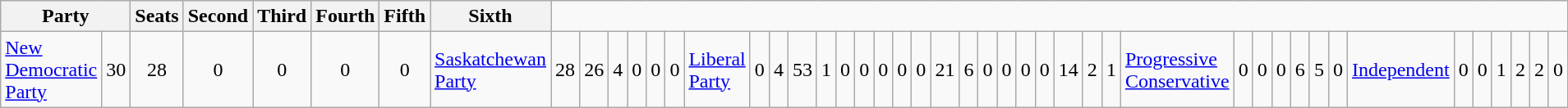<table class="wikitable">
<tr>
<th colspan=2>Party</th>
<th>Seats</th>
<th>Second</th>
<th>Third</th>
<th>Fourth</th>
<th>Fifth</th>
<th>Sixth</th>
</tr>
<tr>
<td><a href='#'>New Democratic Party</a></td>
<td align=center>30</td>
<td align=center>28</td>
<td align=center>0</td>
<td align=center>0</td>
<td align=center>0</td>
<td align=center>0<br></td>
<td><a href='#'>Saskatchewan Party</a></td>
<td align=center>28</td>
<td align=center>26</td>
<td align=center>4</td>
<td align=center>0</td>
<td align=center>0</td>
<td align=center>0<br></td>
<td><a href='#'>Liberal Party</a></td>
<td align=center>0</td>
<td align=center>4</td>
<td align=center>53</td>
<td align=center>1</td>
<td align=center>0</td>
<td align=center>0<br></td>
<td align=center>0</td>
<td align=center>0</td>
<td align=center>0</td>
<td align=center>21</td>
<td align=center>6</td>
<td align=center>0<br></td>
<td align=center>0</td>
<td align=center>0</td>
<td align=center>0</td>
<td align=center>14</td>
<td align=center>2</td>
<td align=center>1<br></td>
<td><a href='#'>Progressive Conservative</a></td>
<td align=center>0</td>
<td align=center>0</td>
<td align=center>0</td>
<td align=center>6</td>
<td align=center>5</td>
<td align=center>0<br></td>
<td><a href='#'>Independent</a></td>
<td align=center>0</td>
<td align=center>0</td>
<td align=center>1</td>
<td align=center>2</td>
<td align=center>2</td>
<td align=center>0</td>
</tr>
</table>
